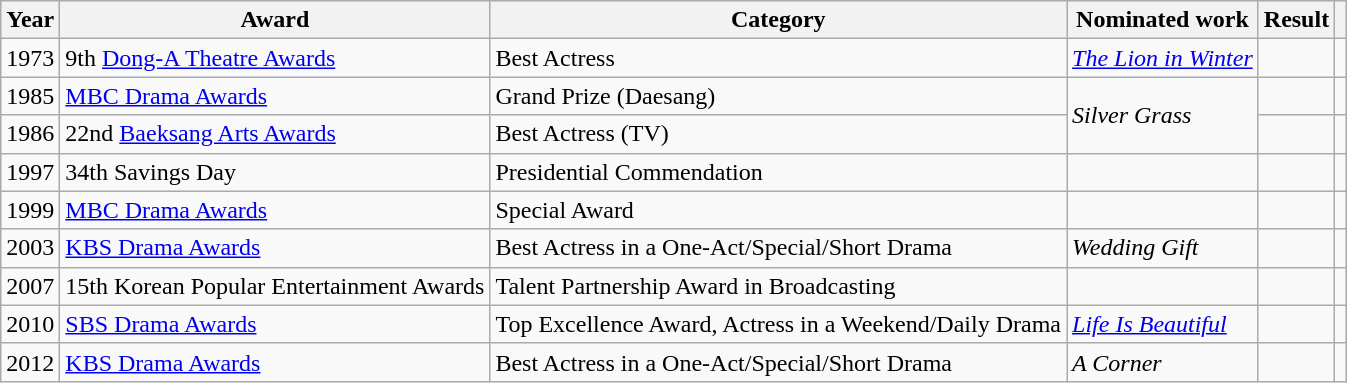<table class="wikitable">
<tr>
<th scope="col">Year</th>
<th>Award</th>
<th scope="col">Category</th>
<th>Nominated work</th>
<th scope="col">Result</th>
<th scope="col" class="unsortable"></th>
</tr>
<tr>
<td>1973</td>
<td>9th <a href='#'>Dong-A Theatre Awards</a></td>
<td>Best Actress</td>
<td><em><a href='#'>The Lion in Winter</a></em></td>
<td></td>
<td></td>
</tr>
<tr>
<td>1985</td>
<td><a href='#'>MBC Drama Awards</a></td>
<td>Grand Prize (Daesang)</td>
<td rowspan="2"><em>Silver Grass</em></td>
<td></td>
<td></td>
</tr>
<tr>
<td>1986</td>
<td>22nd <a href='#'>Baeksang Arts Awards</a></td>
<td>Best Actress (TV)</td>
<td></td>
<td></td>
</tr>
<tr>
<td>1997</td>
<td>34th Savings Day</td>
<td>Presidential Commendation</td>
<td></td>
<td></td>
<td></td>
</tr>
<tr>
<td>1999</td>
<td><a href='#'>MBC Drama Awards</a></td>
<td>Special Award</td>
<td></td>
<td></td>
<td></td>
</tr>
<tr>
<td>2003</td>
<td><a href='#'>KBS Drama Awards</a></td>
<td>Best Actress in a One-Act/Special/Short Drama</td>
<td><em>Wedding Gift</em></td>
<td></td>
<td></td>
</tr>
<tr>
<td>2007</td>
<td>15th Korean Popular Entertainment Awards</td>
<td>Talent Partnership Award in Broadcasting</td>
<td></td>
<td></td>
<td></td>
</tr>
<tr>
<td>2010</td>
<td><a href='#'>SBS Drama Awards</a></td>
<td>Top Excellence Award, Actress in a Weekend/Daily Drama</td>
<td><em><a href='#'>Life Is Beautiful</a></em></td>
<td></td>
<td></td>
</tr>
<tr>
<td>2012</td>
<td><a href='#'>KBS Drama Awards</a></td>
<td>Best Actress in a One-Act/Special/Short Drama</td>
<td><em>A Corner</em></td>
<td></td>
<td></td>
</tr>
</table>
